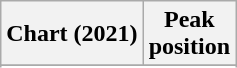<table class="wikitable sortable plainrowheaders" style="text-align:center">
<tr>
<th scope="col">Chart (2021)</th>
<th scope="col">Peak<br>position</th>
</tr>
<tr>
</tr>
<tr>
</tr>
<tr>
</tr>
<tr>
</tr>
<tr>
</tr>
<tr>
</tr>
</table>
